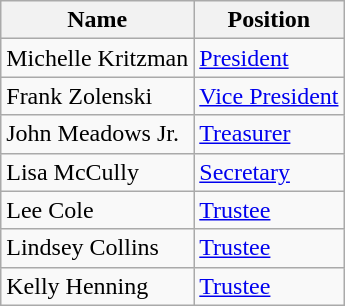<table class="wikitable">
<tr>
<th>Name</th>
<th>Position</th>
</tr>
<tr>
<td>Michelle Kritzman</td>
<td><a href='#'>President</a></td>
</tr>
<tr>
<td>Frank Zolenski</td>
<td><a href='#'>Vice President</a></td>
</tr>
<tr>
<td>John Meadows Jr.</td>
<td><a href='#'>Treasurer</a></td>
</tr>
<tr>
<td>Lisa McCully</td>
<td><a href='#'>Secretary</a></td>
</tr>
<tr>
<td>Lee Cole</td>
<td><a href='#'>Trustee</a></td>
</tr>
<tr>
<td>Lindsey Collins</td>
<td><a href='#'>Trustee</a></td>
</tr>
<tr>
<td>Kelly Henning</td>
<td><a href='#'>Trustee</a></td>
</tr>
</table>
